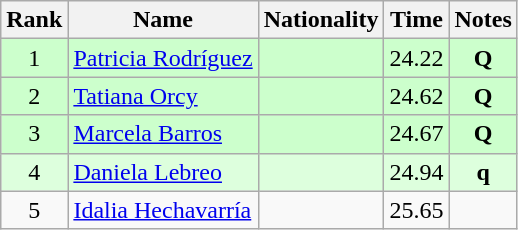<table class="wikitable sortable" style="text-align:center">
<tr>
<th>Rank</th>
<th>Name</th>
<th>Nationality</th>
<th>Time</th>
<th>Notes</th>
</tr>
<tr bgcolor=ccffcc>
<td align=center>1</td>
<td align=left><a href='#'>Patricia Rodríguez</a></td>
<td align=left></td>
<td>24.22</td>
<td><strong>Q</strong></td>
</tr>
<tr bgcolor=ccffcc>
<td align=center>2</td>
<td align=left><a href='#'>Tatiana Orcy</a></td>
<td align=left></td>
<td>24.62</td>
<td><strong>Q</strong></td>
</tr>
<tr bgcolor=ccffcc>
<td align=center>3</td>
<td align=left><a href='#'>Marcela Barros</a></td>
<td align=left></td>
<td>24.67</td>
<td><strong>Q</strong></td>
</tr>
<tr bgcolor=ddffdd>
<td align=center>4</td>
<td align=left><a href='#'>Daniela Lebreo</a></td>
<td align=left></td>
<td>24.94</td>
<td><strong>q</strong></td>
</tr>
<tr>
<td align=center>5</td>
<td align=left><a href='#'>Idalia Hechavarría</a></td>
<td align=left></td>
<td>25.65</td>
<td></td>
</tr>
</table>
